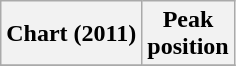<table class="wikitable plainrowheaders">
<tr>
<th scope="col">Chart (2011)</th>
<th scope="col">Peak<br>position</th>
</tr>
<tr>
</tr>
</table>
